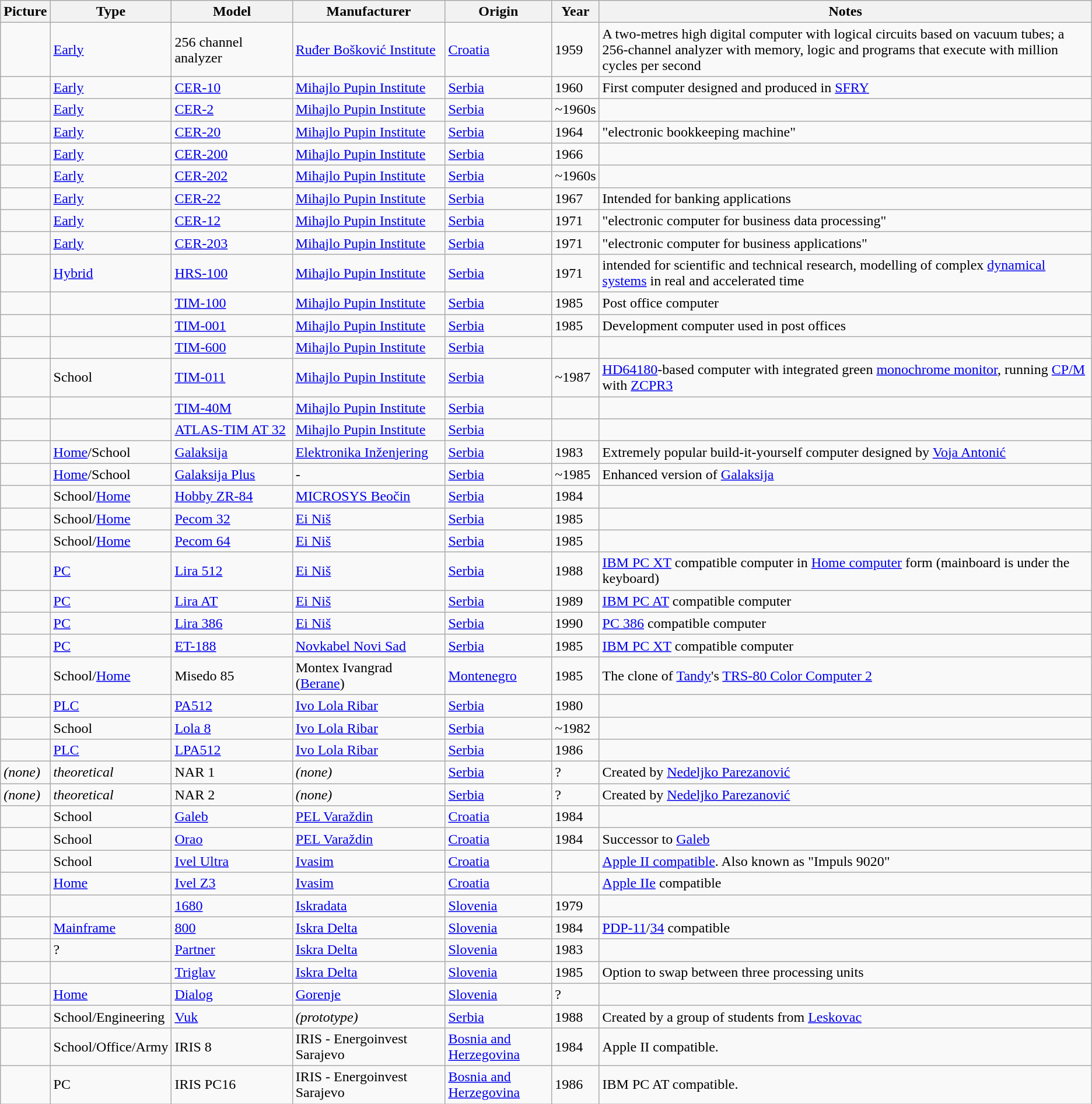<table class="wikitable">
<tr>
<th>Picture</th>
<th>Type</th>
<th>Model</th>
<th>Manufacturer</th>
<th>Origin</th>
<th>Year</th>
<th>Notes</th>
</tr>
<tr>
<td></td>
<td><a href='#'>Early</a></td>
<td>256 channel analyzer</td>
<td><a href='#'>Ruđer Bošković Institute</a></td>
<td><a href='#'>Croatia</a></td>
<td>1959</td>
<td>A two-metres high digital computer with logical circuits based on vacuum tubes; a 256-channel analyzer with memory, logic and programs that execute with million cycles per second</td>
</tr>
<tr>
<td></td>
<td><a href='#'>Early</a></td>
<td><a href='#'>CER-10</a></td>
<td><a href='#'>Mihajlo Pupin Institute</a></td>
<td><a href='#'>Serbia</a></td>
<td>1960</td>
<td>First computer designed and produced in <a href='#'>SFRY</a></td>
</tr>
<tr>
<td></td>
<td><a href='#'>Early</a></td>
<td><a href='#'>CER-2</a></td>
<td><a href='#'>Mihajlo Pupin Institute</a></td>
<td><a href='#'>Serbia</a></td>
<td>~1960s</td>
<td></td>
</tr>
<tr>
<td></td>
<td><a href='#'>Early</a></td>
<td><a href='#'>CER-20</a></td>
<td><a href='#'>Mihajlo Pupin Institute</a></td>
<td><a href='#'>Serbia</a></td>
<td>1964</td>
<td>"electronic bookkeeping machine"</td>
</tr>
<tr>
<td></td>
<td><a href='#'>Early</a></td>
<td><a href='#'>CER-200</a></td>
<td><a href='#'>Mihajlo Pupin Institute</a></td>
<td><a href='#'>Serbia</a></td>
<td>1966</td>
<td></td>
</tr>
<tr>
<td></td>
<td><a href='#'>Early</a></td>
<td><a href='#'>CER-202</a></td>
<td><a href='#'>Mihajlo Pupin Institute</a></td>
<td><a href='#'>Serbia</a></td>
<td>~1960s</td>
<td></td>
</tr>
<tr>
<td><br></td>
<td><a href='#'>Early</a></td>
<td><a href='#'>CER-22</a></td>
<td><a href='#'>Mihajlo Pupin Institute</a></td>
<td><a href='#'>Serbia</a></td>
<td>1967</td>
<td>Intended for banking applications</td>
</tr>
<tr>
<td></td>
<td><a href='#'>Early</a></td>
<td><a href='#'>CER-12</a></td>
<td><a href='#'>Mihajlo Pupin Institute</a></td>
<td><a href='#'>Serbia</a></td>
<td>1971</td>
<td>"electronic computer for business data processing"</td>
</tr>
<tr>
<td></td>
<td><a href='#'>Early</a></td>
<td><a href='#'>CER-203</a></td>
<td><a href='#'>Mihajlo Pupin Institute</a></td>
<td><a href='#'>Serbia</a></td>
<td>1971</td>
<td>"electronic computer for business applications"</td>
</tr>
<tr>
<td></td>
<td><a href='#'>Hybrid</a></td>
<td><a href='#'>HRS-100</a></td>
<td><a href='#'>Mihajlo Pupin Institute</a></td>
<td><a href='#'>Serbia</a></td>
<td>1971</td>
<td>intended for scientific and technical research, modelling of complex <a href='#'>dynamical systems</a> in real and accelerated time</td>
</tr>
<tr>
<td></td>
<td></td>
<td><a href='#'>TIM-100</a></td>
<td><a href='#'>Mihajlo Pupin Institute</a></td>
<td><a href='#'>Serbia</a></td>
<td>1985</td>
<td>Post office computer</td>
</tr>
<tr>
<td></td>
<td></td>
<td><a href='#'>TIM-001</a></td>
<td><a href='#'>Mihajlo Pupin Institute</a></td>
<td><a href='#'>Serbia</a></td>
<td>1985</td>
<td>Development computer used in post offices</td>
</tr>
<tr>
<td></td>
<td></td>
<td><a href='#'>TIM-600</a></td>
<td><a href='#'>Mihajlo Pupin Institute</a></td>
<td><a href='#'>Serbia</a></td>
<td></td>
<td></td>
</tr>
<tr>
<td></td>
<td>School</td>
<td><a href='#'>TIM-011</a></td>
<td><a href='#'>Mihajlo Pupin Institute</a></td>
<td><a href='#'>Serbia</a></td>
<td>~1987</td>
<td><a href='#'>HD64180</a>-based computer with integrated green <a href='#'>monochrome monitor</a>, running <a href='#'>CP/M</a> with <a href='#'>ZCPR3</a></td>
</tr>
<tr>
<td></td>
<td></td>
<td><a href='#'>TIM-40M</a></td>
<td><a href='#'>Mihajlo Pupin Institute</a></td>
<td><a href='#'>Serbia</a></td>
<td></td>
<td></td>
</tr>
<tr>
<td></td>
<td></td>
<td><a href='#'>ATLAS‑TIM AT 32</a></td>
<td><a href='#'>Mihajlo Pupin Institute</a></td>
<td><a href='#'>Serbia</a></td>
<td></td>
<td></td>
</tr>
<tr>
<td></td>
<td><a href='#'>Home</a>/School</td>
<td><a href='#'>Galaksija</a></td>
<td><a href='#'>Elektronika Inženjering</a></td>
<td><a href='#'>Serbia</a></td>
<td>1983</td>
<td>Extremely popular build-it-yourself computer designed by <a href='#'>Voja Antonić</a></td>
</tr>
<tr>
<td></td>
<td><a href='#'>Home</a>/School</td>
<td><a href='#'>Galaksija Plus</a></td>
<td>-</td>
<td><a href='#'>Serbia</a></td>
<td>~1985</td>
<td>Enhanced version of <a href='#'>Galaksija</a></td>
</tr>
<tr>
<td></td>
<td>School/<a href='#'>Home</a></td>
<td><a href='#'>Hobby ZR-84</a></td>
<td><a href='#'>MICROSYS Beočin</a></td>
<td><a href='#'>Serbia</a></td>
<td>1984</td>
<td></td>
</tr>
<tr>
<td></td>
<td>School/<a href='#'>Home</a></td>
<td><a href='#'>Pecom 32</a></td>
<td><a href='#'>Ei Niš</a></td>
<td><a href='#'>Serbia</a></td>
<td>1985</td>
<td></td>
</tr>
<tr>
<td></td>
<td>School/<a href='#'>Home</a></td>
<td><a href='#'>Pecom 64</a></td>
<td><a href='#'>Ei Niš</a></td>
<td><a href='#'>Serbia</a></td>
<td>1985</td>
<td></td>
</tr>
<tr>
<td></td>
<td><a href='#'>PC</a></td>
<td><a href='#'>Lira 512</a></td>
<td><a href='#'>Ei Niš</a></td>
<td><a href='#'>Serbia</a></td>
<td>1988</td>
<td><a href='#'>IBM PC XT</a> compatible computer in <a href='#'>Home computer</a> form (mainboard is under the keyboard)</td>
</tr>
<tr>
<td></td>
<td><a href='#'>PC</a></td>
<td><a href='#'>Lira AT</a></td>
<td><a href='#'>Ei Niš</a></td>
<td><a href='#'>Serbia</a></td>
<td>1989</td>
<td><a href='#'>IBM PC AT</a> compatible computer</td>
</tr>
<tr>
<td></td>
<td><a href='#'>PC</a></td>
<td><a href='#'>Lira 386</a></td>
<td><a href='#'>Ei Niš</a></td>
<td><a href='#'>Serbia</a></td>
<td>1990</td>
<td><a href='#'>PC 386</a> compatible computer</td>
</tr>
<tr>
<td></td>
<td><a href='#'>PC</a></td>
<td><a href='#'>ET-188</a></td>
<td><a href='#'>Novkabel Novi Sad</a></td>
<td><a href='#'>Serbia</a></td>
<td>1985</td>
<td><a href='#'>IBM PC XT</a> compatible computer</td>
</tr>
<tr>
<td></td>
<td>School/<a href='#'>Home</a></td>
<td>Misedo 85</td>
<td>Montex Ivangrad (<a href='#'>Berane</a>)</td>
<td><a href='#'>Montenegro</a></td>
<td>1985</td>
<td>The clone of <a href='#'>Tandy</a>'s <a href='#'>TRS-80 Color Computer 2</a></td>
</tr>
<tr>
<td></td>
<td><a href='#'>PLC</a></td>
<td><a href='#'>PA512</a></td>
<td><a href='#'>Ivo Lola Ribar</a></td>
<td><a href='#'>Serbia</a></td>
<td>1980</td>
<td></td>
</tr>
<tr>
<td></td>
<td>School</td>
<td><a href='#'>Lola 8</a></td>
<td><a href='#'>Ivo Lola Ribar</a></td>
<td><a href='#'>Serbia</a></td>
<td>~1982</td>
<td></td>
</tr>
<tr>
<td></td>
<td><a href='#'>PLC</a></td>
<td><a href='#'>LPA512</a></td>
<td><a href='#'>Ivo Lola Ribar</a></td>
<td><a href='#'>Serbia</a></td>
<td>1986</td>
<td></td>
</tr>
<tr>
<td><em>(none)</em></td>
<td><em>theoretical</em></td>
<td>NAR 1</td>
<td><em>(none)</em></td>
<td><a href='#'>Serbia</a></td>
<td>?</td>
<td>Created by <a href='#'>Nedeljko Parezanović</a></td>
</tr>
<tr>
<td><em>(none)</em></td>
<td><em>theoretical</em></td>
<td>NAR 2</td>
<td><em>(none)</em></td>
<td><a href='#'>Serbia</a></td>
<td>?</td>
<td>Created by <a href='#'>Nedeljko Parezanović</a></td>
</tr>
<tr>
<td></td>
<td>School</td>
<td><a href='#'>Galeb</a></td>
<td><a href='#'>PEL Varaždin</a></td>
<td><a href='#'>Croatia</a></td>
<td>1984</td>
<td></td>
</tr>
<tr>
<td></td>
<td>School</td>
<td><a href='#'>Orao</a></td>
<td><a href='#'>PEL Varaždin</a></td>
<td><a href='#'>Croatia</a></td>
<td>1984</td>
<td>Successor to <a href='#'>Galeb</a></td>
</tr>
<tr>
<td></td>
<td>School</td>
<td><a href='#'>Ivel Ultra</a></td>
<td><a href='#'>Ivasim</a></td>
<td><a href='#'>Croatia</a></td>
<td></td>
<td><a href='#'>Apple II compatible</a>. Also known as "Impuls 9020"</td>
</tr>
<tr>
<td></td>
<td><a href='#'>Home</a></td>
<td><a href='#'>Ivel Z3</a></td>
<td><a href='#'>Ivasim</a></td>
<td><a href='#'>Croatia</a></td>
<td></td>
<td><a href='#'>Apple IIe</a> compatible</td>
</tr>
<tr>
<td></td>
<td></td>
<td><a href='#'>1680</a></td>
<td><a href='#'>Iskradata</a></td>
<td><a href='#'>Slovenia</a></td>
<td>1979</td>
<td></td>
</tr>
<tr>
<td></td>
<td><a href='#'>Mainframe</a></td>
<td><a href='#'>800</a></td>
<td><a href='#'>Iskra Delta</a></td>
<td><a href='#'>Slovenia</a></td>
<td>1984</td>
<td><a href='#'>PDP-11</a>/<a href='#'>34</a> compatible</td>
</tr>
<tr>
<td></td>
<td>?</td>
<td><a href='#'>Partner</a></td>
<td><a href='#'>Iskra Delta</a></td>
<td><a href='#'>Slovenia</a></td>
<td>1983</td>
<td></td>
</tr>
<tr>
<td></td>
<td></td>
<td><a href='#'>Triglav</a></td>
<td><a href='#'>Iskra Delta</a></td>
<td><a href='#'>Slovenia</a></td>
<td>1985</td>
<td>Option to swap between three processing units</td>
</tr>
<tr>
<td></td>
<td><a href='#'>Home</a></td>
<td><a href='#'>Dialog</a></td>
<td><a href='#'>Gorenje</a></td>
<td><a href='#'>Slovenia</a></td>
<td>?</td>
<td></td>
</tr>
<tr>
<td></td>
<td>School/Engineering</td>
<td><a href='#'>Vuk</a></td>
<td><em>(prototype)</em></td>
<td><a href='#'>Serbia</a></td>
<td>1988</td>
<td>Created by a group of students from <a href='#'>Leskovac</a></td>
</tr>
<tr>
<td></td>
<td>School/Office/Army</td>
<td>IRIS 8</td>
<td>IRIS - Energoinvest Sarajevo</td>
<td><a href='#'>Bosnia and Herzegovina</a></td>
<td>1984</td>
<td>Apple II compatible.</td>
</tr>
<tr>
<td></td>
<td>PC</td>
<td>IRIS PC16</td>
<td>IRIS - Energoinvest Sarajevo</td>
<td><a href='#'>Bosnia and Herzegovina</a></td>
<td>1986</td>
<td>IBM PC AT compatible.</td>
</tr>
</table>
